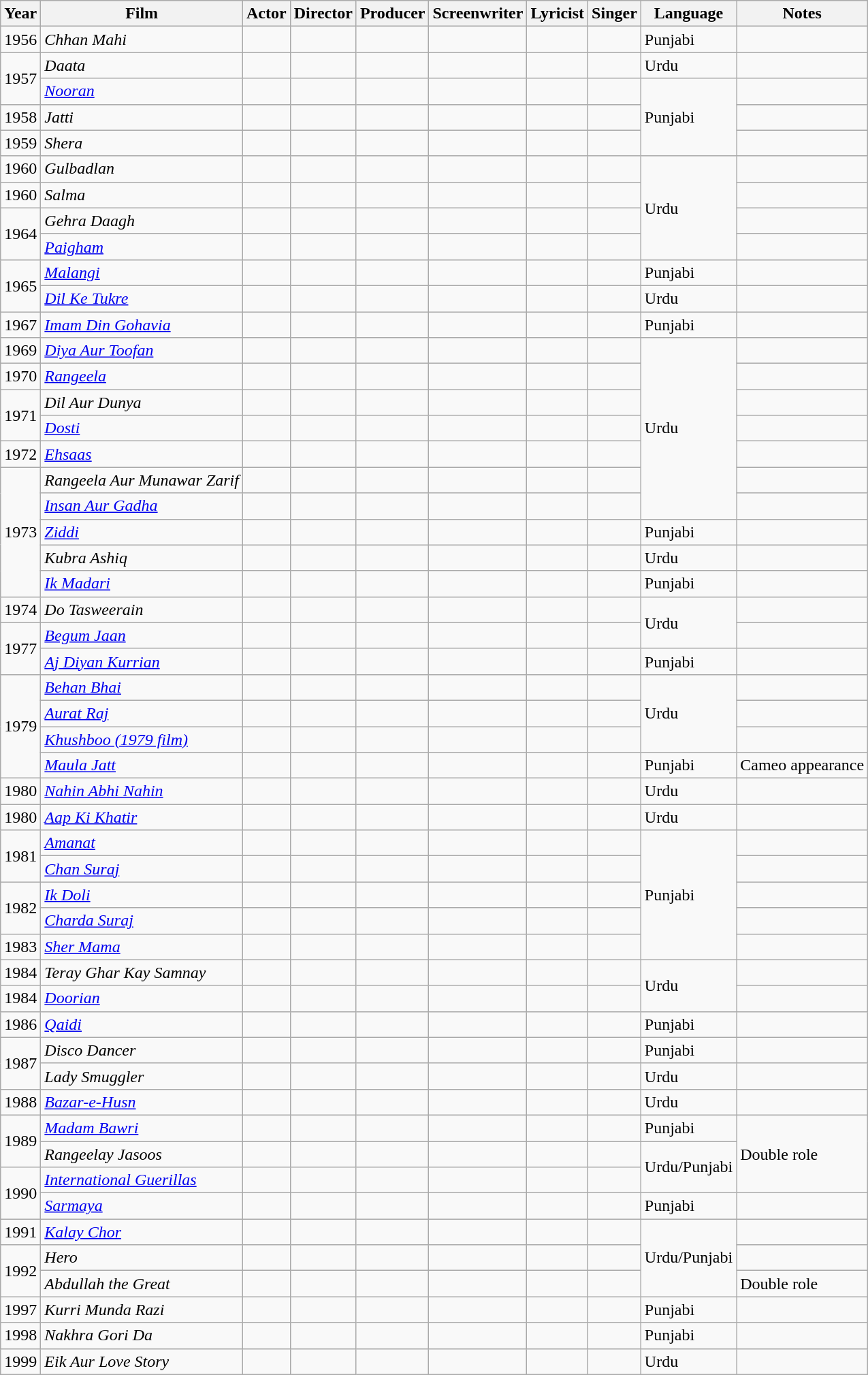<table class="wikitable sortable">
<tr>
<th><strong>Year</strong></th>
<th><strong>Film</strong></th>
<th>Actor</th>
<th>Director</th>
<th>Producer</th>
<th>Screenwriter</th>
<th>Lyricist</th>
<th>Singer</th>
<th>Language</th>
<th><strong>Notes</strong></th>
</tr>
<tr>
<td>1956</td>
<td><em>Chhan Mahi</em></td>
<td></td>
<td></td>
<td></td>
<td></td>
<td></td>
<td></td>
<td>Punjabi</td>
<td></td>
</tr>
<tr>
<td rowspan="2">1957</td>
<td><em>Daata</em></td>
<td></td>
<td></td>
<td></td>
<td></td>
<td></td>
<td></td>
<td>Urdu</td>
<td></td>
</tr>
<tr>
<td><em><a href='#'>Nooran</a></em></td>
<td></td>
<td></td>
<td></td>
<td></td>
<td></td>
<td></td>
<td rowspan="3">Punjabi</td>
<td></td>
</tr>
<tr>
<td>1958</td>
<td><em>Jatti</em></td>
<td></td>
<td></td>
<td></td>
<td></td>
<td></td>
<td></td>
<td></td>
</tr>
<tr>
<td>1959</td>
<td><em>Shera</em></td>
<td></td>
<td></td>
<td></td>
<td></td>
<td></td>
<td></td>
<td></td>
</tr>
<tr>
<td>1960</td>
<td><em>Gulbadlan</em></td>
<td></td>
<td></td>
<td></td>
<td></td>
<td></td>
<td></td>
<td rowspan="4">Urdu</td>
<td></td>
</tr>
<tr>
<td>1960</td>
<td><em>Salma</em></td>
<td></td>
<td></td>
<td></td>
<td></td>
<td></td>
<td></td>
<td></td>
</tr>
<tr>
<td rowspan="2">1964</td>
<td><em>Gehra Daagh</em></td>
<td></td>
<td></td>
<td></td>
<td></td>
<td></td>
<td></td>
<td></td>
</tr>
<tr>
<td><em><a href='#'>Paigham</a></em></td>
<td></td>
<td></td>
<td></td>
<td></td>
<td></td>
<td></td>
<td></td>
</tr>
<tr>
<td rowspan="2">1965</td>
<td><em><a href='#'>Malangi</a></em></td>
<td></td>
<td></td>
<td></td>
<td></td>
<td></td>
<td></td>
<td>Punjabi</td>
<td></td>
</tr>
<tr>
<td><em><a href='#'>Dil Ke Tukre</a></em></td>
<td></td>
<td></td>
<td></td>
<td></td>
<td></td>
<td></td>
<td>Urdu</td>
<td></td>
</tr>
<tr>
<td>1967</td>
<td><em><a href='#'>Imam Din Gohavia</a></em></td>
<td></td>
<td></td>
<td></td>
<td></td>
<td></td>
<td></td>
<td>Punjabi</td>
<td></td>
</tr>
<tr>
<td>1969</td>
<td><em><a href='#'>Diya Aur Toofan</a></em></td>
<td></td>
<td></td>
<td></td>
<td></td>
<td></td>
<td></td>
<td rowspan="7">Urdu</td>
<td></td>
</tr>
<tr>
<td>1970</td>
<td><em><a href='#'>Rangeela</a></em></td>
<td></td>
<td></td>
<td></td>
<td></td>
<td></td>
<td></td>
<td></td>
</tr>
<tr>
<td rowspan="2">1971</td>
<td><em>Dil Aur Dunya</em></td>
<td></td>
<td></td>
<td></td>
<td></td>
<td></td>
<td></td>
<td></td>
</tr>
<tr>
<td><em><a href='#'>Dosti</a></em></td>
<td></td>
<td></td>
<td></td>
<td></td>
<td></td>
<td></td>
<td></td>
</tr>
<tr>
<td>1972</td>
<td><em><a href='#'>Ehsaas</a></em></td>
<td></td>
<td></td>
<td></td>
<td></td>
<td></td>
<td></td>
<td></td>
</tr>
<tr>
<td rowspan="5">1973</td>
<td><em>Rangeela Aur Munawar Zarif</em></td>
<td></td>
<td></td>
<td></td>
<td></td>
<td></td>
<td></td>
<td></td>
</tr>
<tr>
<td><em><a href='#'>Insan Aur Gadha</a></em></td>
<td></td>
<td></td>
<td></td>
<td></td>
<td></td>
<td></td>
<td></td>
</tr>
<tr>
<td><em><a href='#'>Ziddi</a></em></td>
<td></td>
<td></td>
<td></td>
<td></td>
<td></td>
<td></td>
<td>Punjabi</td>
<td></td>
</tr>
<tr>
<td><em>Kubra Ashiq</em></td>
<td></td>
<td></td>
<td></td>
<td></td>
<td></td>
<td></td>
<td>Urdu</td>
<td></td>
</tr>
<tr>
<td><em><a href='#'>Ik Madari</a></em></td>
<td></td>
<td></td>
<td></td>
<td></td>
<td></td>
<td></td>
<td>Punjabi</td>
<td></td>
</tr>
<tr>
<td>1974</td>
<td><em>Do Tasweerain</em></td>
<td></td>
<td></td>
<td></td>
<td></td>
<td></td>
<td></td>
<td rowspan="2">Urdu</td>
<td></td>
</tr>
<tr>
<td rowspan="2">1977</td>
<td><em><a href='#'>Begum Jaan</a></em></td>
<td></td>
<td></td>
<td></td>
<td></td>
<td></td>
<td></td>
<td></td>
</tr>
<tr>
<td><em><a href='#'>Aj Diyan Kurrian</a></em></td>
<td></td>
<td></td>
<td></td>
<td></td>
<td></td>
<td></td>
<td>Punjabi</td>
<td></td>
</tr>
<tr>
<td rowspan="4">1979</td>
<td><em><a href='#'>Behan Bhai</a></em></td>
<td></td>
<td></td>
<td></td>
<td></td>
<td></td>
<td></td>
<td rowspan="3">Urdu</td>
<td></td>
</tr>
<tr>
<td><em><a href='#'>Aurat Raj</a></em></td>
<td></td>
<td></td>
<td></td>
<td></td>
<td></td>
<td></td>
<td></td>
</tr>
<tr>
<td><em><a href='#'>Khushboo (1979 film)</a></em></td>
<td></td>
<td></td>
<td></td>
<td></td>
<td></td>
<td></td>
<td></td>
</tr>
<tr>
<td><em><a href='#'>Maula Jatt</a></em></td>
<td></td>
<td></td>
<td></td>
<td></td>
<td></td>
<td></td>
<td>Punjabi</td>
<td>Cameo appearance</td>
</tr>
<tr>
<td>1980</td>
<td><em><a href='#'>Nahin Abhi Nahin</a></em></td>
<td></td>
<td></td>
<td></td>
<td></td>
<td></td>
<td></td>
<td>Urdu</td>
<td></td>
</tr>
<tr>
<td>1980</td>
<td><em><a href='#'>Aap Ki Khatir</a></em></td>
<td></td>
<td></td>
<td></td>
<td></td>
<td></td>
<td></td>
<td>Urdu</td>
<td></td>
</tr>
<tr>
<td rowspan="2">1981</td>
<td><em><a href='#'>Amanat</a></em></td>
<td></td>
<td></td>
<td></td>
<td></td>
<td></td>
<td></td>
<td rowspan="5">Punjabi</td>
<td></td>
</tr>
<tr>
<td><em><a href='#'>Chan Suraj</a></em></td>
<td></td>
<td></td>
<td></td>
<td></td>
<td></td>
<td></td>
<td></td>
</tr>
<tr>
<td rowspan=2>1982</td>
<td><em><a href='#'>Ik Doli</a></em></td>
<td></td>
<td></td>
<td></td>
<td></td>
<td></td>
<td></td>
<td></td>
</tr>
<tr>
<td><em><a href='#'>Charda Suraj</a></em></td>
<td></td>
<td></td>
<td></td>
<td></td>
<td></td>
<td></td>
<td></td>
</tr>
<tr>
<td>1983</td>
<td><em><a href='#'>Sher Mama</a></em></td>
<td></td>
<td></td>
<td></td>
<td></td>
<td></td>
<td></td>
<td></td>
</tr>
<tr>
<td>1984</td>
<td><em>Teray Ghar Kay Samnay</em></td>
<td></td>
<td></td>
<td></td>
<td></td>
<td></td>
<td></td>
<td rowspan="2">Urdu</td>
<td></td>
</tr>
<tr>
<td>1984</td>
<td><em><a href='#'>Doorian</a></em></td>
<td></td>
<td></td>
<td></td>
<td></td>
<td></td>
<td></td>
<td></td>
</tr>
<tr>
<td>1986</td>
<td><em><a href='#'>Qaidi</a></em></td>
<td></td>
<td></td>
<td></td>
<td></td>
<td></td>
<td></td>
<td>Punjabi</td>
<td></td>
</tr>
<tr>
<td rowspan="2">1987</td>
<td><em>Disco Dancer</em></td>
<td></td>
<td></td>
<td></td>
<td></td>
<td></td>
<td></td>
<td>Punjabi</td>
<td></td>
</tr>
<tr>
<td><em>Lady Smuggler</em></td>
<td></td>
<td></td>
<td></td>
<td></td>
<td></td>
<td></td>
<td>Urdu</td>
<td></td>
</tr>
<tr>
<td>1988</td>
<td><em><a href='#'>Bazar-e-Husn</a></em></td>
<td></td>
<td></td>
<td></td>
<td></td>
<td></td>
<td></td>
<td>Urdu</td>
<td></td>
</tr>
<tr>
<td rowspan="2">1989</td>
<td><em><a href='#'>Madam Bawri</a></em></td>
<td></td>
<td></td>
<td></td>
<td></td>
<td></td>
<td></td>
<td>Punjabi</td>
<td rowspan="3">Double role</td>
</tr>
<tr>
<td><em>Rangeelay Jasoos</em></td>
<td></td>
<td></td>
<td></td>
<td></td>
<td></td>
<td></td>
<td rowspan="2">Urdu/Punjabi</td>
</tr>
<tr>
<td rowspan="2">1990</td>
<td><em><a href='#'>International Guerillas</a></em></td>
<td></td>
<td></td>
<td></td>
<td></td>
<td></td>
<td></td>
</tr>
<tr>
<td><em><a href='#'>Sarmaya</a></em></td>
<td></td>
<td></td>
<td></td>
<td></td>
<td></td>
<td></td>
<td>Punjabi</td>
<td></td>
</tr>
<tr>
<td>1991</td>
<td><em><a href='#'>Kalay Chor</a></em></td>
<td></td>
<td></td>
<td></td>
<td></td>
<td></td>
<td></td>
<td rowspan="3">Urdu/Punjabi</td>
<td></td>
</tr>
<tr>
<td rowspan="2">1992</td>
<td><em>Hero</em></td>
<td></td>
<td></td>
<td></td>
<td></td>
<td></td>
<td></td>
<td></td>
</tr>
<tr>
<td><em>Abdullah the Great</em></td>
<td></td>
<td></td>
<td></td>
<td></td>
<td></td>
<td></td>
<td>Double role</td>
</tr>
<tr>
<td>1997</td>
<td><em>Kurri Munda Razi</em></td>
<td></td>
<td></td>
<td></td>
<td></td>
<td></td>
<td></td>
<td>Punjabi</td>
<td></td>
</tr>
<tr>
<td>1998</td>
<td><em>Nakhra Gori Da</em></td>
<td></td>
<td></td>
<td></td>
<td></td>
<td></td>
<td></td>
<td>Punjabi</td>
<td></td>
</tr>
<tr>
<td>1999</td>
<td><em>Eik Aur Love Story</em></td>
<td></td>
<td></td>
<td></td>
<td></td>
<td></td>
<td></td>
<td>Urdu</td>
<td></td>
</tr>
</table>
